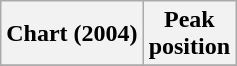<table class="wikitable sortable">
<tr>
<th align="left">Chart (2004)</th>
<th align="center">Peak<br>position</th>
</tr>
<tr>
</tr>
</table>
